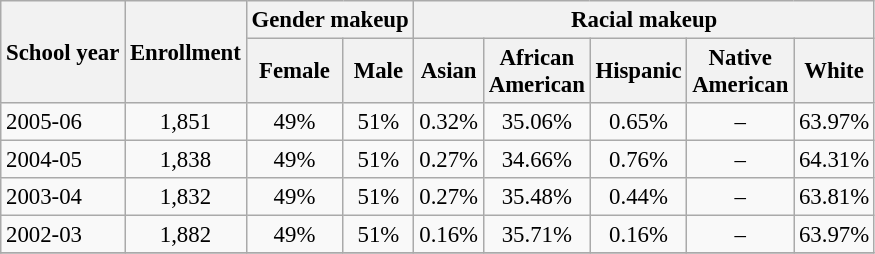<table class="wikitable sortable" style="font-size: 95%;">
<tr>
<th rowspan="2">School year</th>
<th rowspan="2">Enrollment</th>
<th colspan="2">Gender makeup</th>
<th colspan="5">Racial makeup</th>
</tr>
<tr>
<th>Female</th>
<th>Male</th>
<th>Asian</th>
<th>African<br>American</th>
<th>Hispanic</th>
<th>Native<br>American</th>
<th>White</th>
</tr>
<tr>
<td align="left">2005-06</td>
<td align="center">1,851</td>
<td align="center">49%</td>
<td align="center">51%</td>
<td align="center">0.32%</td>
<td align="center">35.06%</td>
<td align="center">0.65%</td>
<td align="center">–</td>
<td align="center">63.97%</td>
</tr>
<tr>
<td align="left">2004-05</td>
<td align="center">1,838</td>
<td align="center">49%</td>
<td align="center">51%</td>
<td align="center">0.27%</td>
<td align="center">34.66%</td>
<td align="center">0.76%</td>
<td align="center">–</td>
<td align="center">64.31%</td>
</tr>
<tr>
<td align="left">2003-04</td>
<td align="center">1,832</td>
<td align="center">49%</td>
<td align="center">51%</td>
<td align="center">0.27%</td>
<td align="center">35.48%</td>
<td align="center">0.44%</td>
<td align="center">–</td>
<td align="center">63.81%</td>
</tr>
<tr>
<td align="left">2002-03</td>
<td align="center">1,882</td>
<td align="center">49%</td>
<td align="center">51%</td>
<td align="center">0.16%</td>
<td align="center">35.71%</td>
<td align="center">0.16%</td>
<td align="center">–</td>
<td align="center">63.97%</td>
</tr>
<tr>
</tr>
</table>
